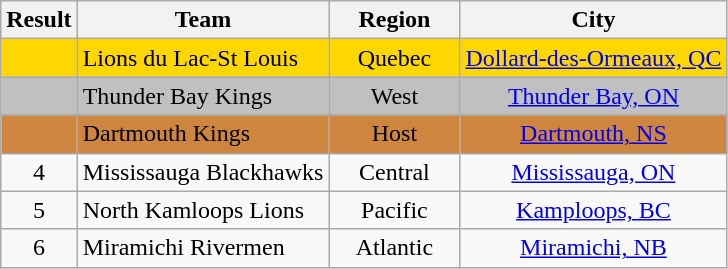<table class="wikitable" style="text-align: center;">
<tr>
<th width=20>Result</th>
<th>Team</th>
<th width=80>Region</th>
<th>City</th>
</tr>
<tr align="center" bgcolor=gold>
<td></td>
<td align="left">Lions du Lac-St Louis</td>
<td>Quebec</td>
<td><a href='#'>Dollard-des-Ormeaux, QC</a></td>
</tr>
<tr align="center" bgcolor=silver>
<td></td>
<td align="left">Thunder Bay Kings</td>
<td>West</td>
<td><a href='#'>Thunder Bay, ON</a></td>
</tr>
<tr align="center" bgcolor=Peru>
<td></td>
<td align="left">Dartmouth Kings</td>
<td>Host</td>
<td><a href='#'>Dartmouth, NS</a></td>
</tr>
<tr>
<td>4</td>
<td align="left">Mississauga Blackhawks</td>
<td>Central</td>
<td><a href='#'>Mississauga, ON</a></td>
</tr>
<tr>
<td>5</td>
<td align="left">North Kamloops Lions</td>
<td>Pacific</td>
<td><a href='#'>Kamploops, BC</a></td>
</tr>
<tr>
<td>6</td>
<td align="left">Miramichi Rivermen</td>
<td>Atlantic</td>
<td><a href='#'>Miramichi, NB</a></td>
</tr>
</table>
